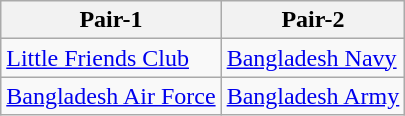<table class="wikitable">
<tr>
<th align=centre>Pair-1</th>
<th align=centre>Pair-2</th>
</tr>
<tr>
<td><a href='#'>Little Friends Club</a></td>
<td><a href='#'>Bangladesh Navy</a></td>
</tr>
<tr>
<td><a href='#'>Bangladesh Air Force</a></td>
<td><a href='#'>Bangladesh Army</a></td>
</tr>
</table>
